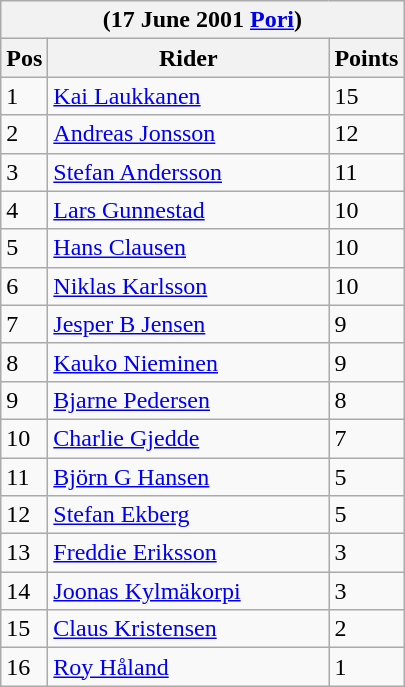<table class="wikitable">
<tr>
<th colspan="6">(17 June 2001  <a href='#'>Pori</a>)</th>
</tr>
<tr>
<th width=20>Pos</th>
<th width=180>Rider</th>
<th width=40>Points</th>
</tr>
<tr>
<td>1</td>
<td style="text-align:left;"> <a href='#'>Kai Laukkanen</a></td>
<td>15</td>
</tr>
<tr>
<td>2</td>
<td style="text-align:left;"> <a href='#'>Andreas Jonsson</a></td>
<td>12</td>
</tr>
<tr>
<td>3</td>
<td style="text-align:left;"> <a href='#'>Stefan Andersson</a></td>
<td>11</td>
</tr>
<tr>
<td>4</td>
<td style="text-align:left;"> <a href='#'>Lars Gunnestad</a></td>
<td>10</td>
</tr>
<tr>
<td>5</td>
<td style="text-align:left;"> <a href='#'>Hans Clausen</a></td>
<td>10</td>
</tr>
<tr>
<td>6</td>
<td style="text-align:left;"> <a href='#'>Niklas Karlsson</a></td>
<td>10</td>
</tr>
<tr>
<td>7</td>
<td style="text-align:left;"> <a href='#'>Jesper B Jensen</a></td>
<td>9</td>
</tr>
<tr>
<td>8</td>
<td style="text-align:left;"> <a href='#'>Kauko Nieminen</a></td>
<td>9</td>
</tr>
<tr>
<td>9</td>
<td style="text-align:left;"> <a href='#'>Bjarne Pedersen</a></td>
<td>8</td>
</tr>
<tr>
<td>10</td>
<td style="text-align:left;"> <a href='#'>Charlie Gjedde</a></td>
<td>7</td>
</tr>
<tr>
<td>11</td>
<td style="text-align:left;"> <a href='#'>Björn G Hansen</a></td>
<td>5</td>
</tr>
<tr>
<td>12</td>
<td style="text-align:left;"> <a href='#'>Stefan Ekberg</a></td>
<td>5</td>
</tr>
<tr>
<td>13</td>
<td style="text-align:left;"> <a href='#'>Freddie Eriksson</a></td>
<td>3</td>
</tr>
<tr>
<td>14</td>
<td style="text-align:left;"> <a href='#'>Joonas Kylmäkorpi</a></td>
<td>3</td>
</tr>
<tr>
<td>15</td>
<td style="text-align:left;"> <a href='#'>Claus Kristensen</a></td>
<td>2</td>
</tr>
<tr>
<td>16</td>
<td style="text-align:left;"> <a href='#'>Roy Håland</a></td>
<td>1</td>
</tr>
</table>
